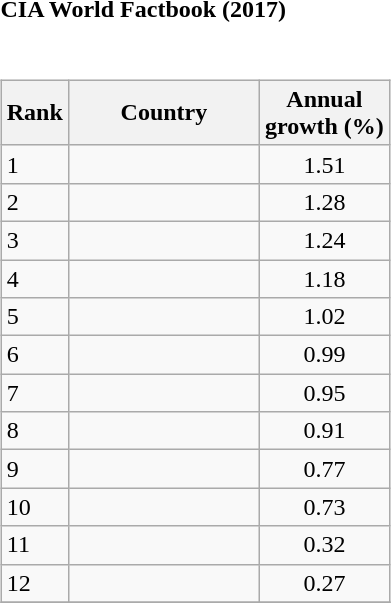<table>
<tr>
<td width="25%" align="centre"><strong>CIA World Factbook (2017)</strong></td>
</tr>
<tr valign="top">
<td><br><table class="wikitable sortable">
<tr>
<th style="width:2em;margin-left:auto;margin-right:auto" ! data-sort-type="number">Rank</th>
<th style="width: 120px;">Country</th>
<th>Annual<br>growth (%)</th>
</tr>
<tr>
<td>1</td>
<td></td>
<td align="center">1.51</td>
</tr>
<tr>
<td>2</td>
<td></td>
<td align="center">1.28</td>
</tr>
<tr>
<td>3</td>
<td></td>
<td align="center">1.24</td>
</tr>
<tr>
<td>4</td>
<td></td>
<td align="center">1.18</td>
</tr>
<tr>
<td>5</td>
<td></td>
<td align="center">1.02</td>
</tr>
<tr>
<td>6</td>
<td></td>
<td align="center">0.99</td>
</tr>
<tr>
<td>7</td>
<td></td>
<td align="center">0.95</td>
</tr>
<tr>
<td>8</td>
<td></td>
<td align="center">0.91</td>
</tr>
<tr>
<td>9</td>
<td></td>
<td align="center">0.77</td>
</tr>
<tr>
<td>10</td>
<td></td>
<td align="center">0.73</td>
</tr>
<tr>
<td>11</td>
<td></td>
<td align="center">0.32</td>
</tr>
<tr>
<td>12</td>
<td></td>
<td align="center">0.27</td>
</tr>
<tr>
</tr>
</table>
</td>
</tr>
<tr valign="top">
</tr>
</table>
